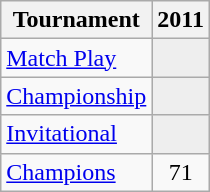<table class="wikitable" style="text-align:center;">
<tr>
<th>Tournament</th>
<th>2011</th>
</tr>
<tr>
<td align="left"><a href='#'>Match Play</a></td>
<td style="background:#eeeeee;"></td>
</tr>
<tr>
<td align="left"><a href='#'>Championship</a></td>
<td style="background:#eeeeee;"></td>
</tr>
<tr>
<td align="left"><a href='#'>Invitational</a></td>
<td style="background:#eeeeee;"></td>
</tr>
<tr>
<td align="left"><a href='#'>Champions</a></td>
<td>71</td>
</tr>
</table>
